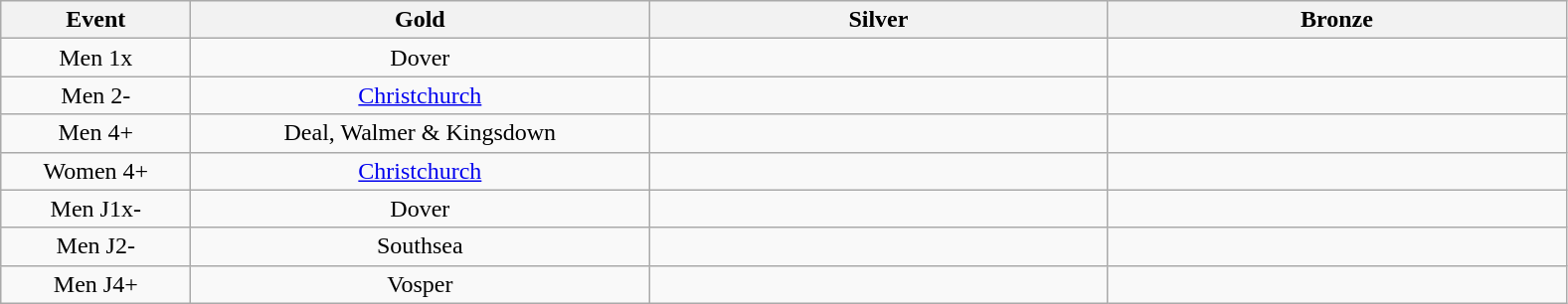<table class="wikitable" style="text-align:center">
<tr>
<th width=120>Event</th>
<th width=300>Gold</th>
<th width=300>Silver</th>
<th width=300>Bronze</th>
</tr>
<tr>
<td>Men 1x</td>
<td>Dover</td>
<td></td>
<td></td>
</tr>
<tr>
<td>Men 2-</td>
<td><a href='#'>Christchurch</a></td>
<td></td>
<td></td>
</tr>
<tr>
<td>Men 4+</td>
<td>Deal, Walmer & Kingsdown</td>
<td></td>
<td></td>
</tr>
<tr>
<td>Women 4+</td>
<td><a href='#'>Christchurch</a></td>
<td></td>
<td></td>
</tr>
<tr>
<td>Men J1x-</td>
<td>Dover</td>
<td></td>
<td></td>
</tr>
<tr>
<td>Men J2-</td>
<td>Southsea</td>
<td></td>
<td></td>
</tr>
<tr>
<td>Men J4+</td>
<td>Vosper</td>
<td></td>
<td></td>
</tr>
</table>
